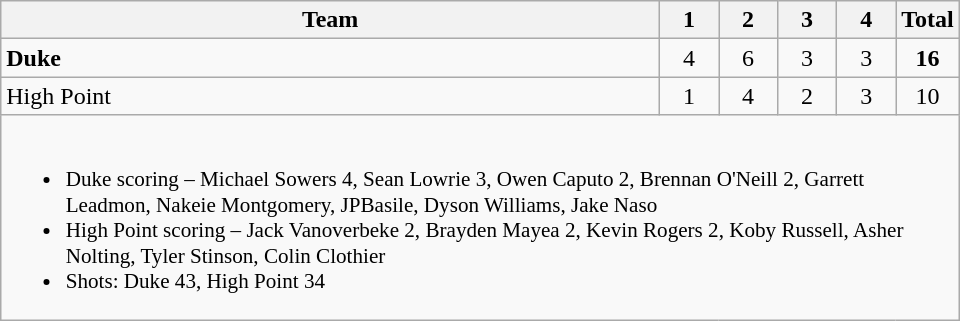<table class="wikitable" style="text-align:center; max-width:40em">
<tr>
<th>Team</th>
<th style="width:2em">1</th>
<th style="width:2em">2</th>
<th style="width:2em">3</th>
<th style="width:2em">4</th>
<th style="width:2em">Total</th>
</tr>
<tr>
<td style="text-align:left"><strong>Duke</strong></td>
<td>4</td>
<td>6</td>
<td>3</td>
<td>3</td>
<td><strong>16</strong></td>
</tr>
<tr>
<td style="text-align:left">High Point</td>
<td>1</td>
<td>4</td>
<td>2</td>
<td>3</td>
<td>10</td>
</tr>
<tr>
<td colspan=6 style="text-align:left; font-size:88%;"><br><ul><li>Duke scoring – Michael Sowers 4, Sean Lowrie 3, Owen Caputo 2, Brennan O'Neill 2, Garrett Leadmon, Nakeie Montgomery, JPBasile, Dyson Williams, Jake Naso</li><li>High Point scoring – Jack Vanoverbeke 2, Brayden Mayea 2, Kevin Rogers 2, Koby Russell, Asher Nolting, Tyler Stinson, Colin Clothier</li><li>Shots: Duke 43, High Point 34</li></ul></td>
</tr>
</table>
